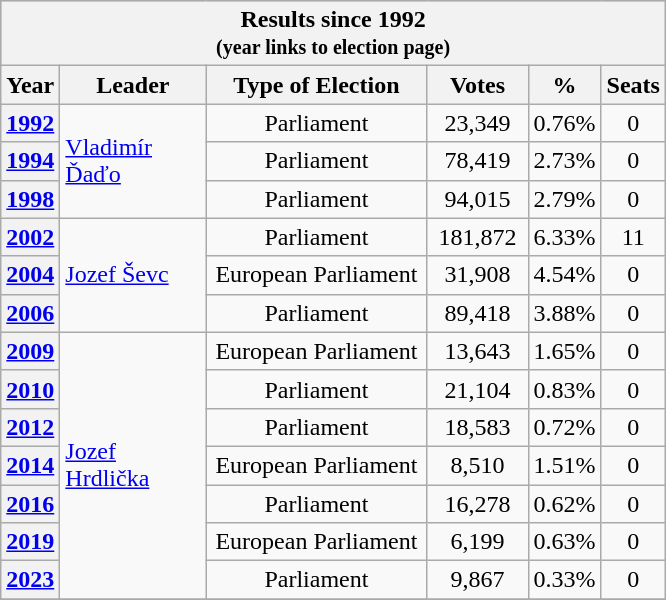<table class="wikitable" style="text-align:center;">
<tr style="background-color:#C9C9C9">
<th colspan="9"><strong>Results since 1992<br><small>(year links to election page)</small></strong></th>
</tr>
<tr>
<th style="width: 20px">Year</th>
<th style="width: 90px">Leader</th>
<th style="width:140px">Type of Election</th>
<th style="width: 60px">Votes</th>
<th style="width: 20px">%</th>
<th style="width: 20px">Seats</th>
</tr>
<tr>
<th><a href='#'>1992</a></th>
<td align="left" rowspan="3"><a href='#'>Vladimír Ďaďo</a></td>
<td>Parliament</td>
<td>23,349</td>
<td>0.76%</td>
<td>0</td>
</tr>
<tr>
<th><a href='#'>1994</a></th>
<td>Parliament</td>
<td>78,419</td>
<td>2.73%</td>
<td>0</td>
</tr>
<tr>
<th><a href='#'>1998</a></th>
<td>Parliament</td>
<td>94,015</td>
<td>2.79%</td>
<td>0</td>
</tr>
<tr>
<th><a href='#'>2002</a></th>
<td align="left" rowspan="3"><a href='#'>Jozef Ševc</a></td>
<td>Parliament</td>
<td>181,872</td>
<td>6.33%</td>
<td>11</td>
</tr>
<tr>
<th><a href='#'>2004</a></th>
<td>European Parliament</td>
<td>31,908</td>
<td>4.54%</td>
<td>0</td>
</tr>
<tr>
<th><a href='#'>2006</a></th>
<td>Parliament</td>
<td>89,418</td>
<td>3.88%</td>
<td>0</td>
</tr>
<tr>
<th><a href='#'>2009</a></th>
<td align="left" rowspan="7"><a href='#'>Jozef Hrdlička</a></td>
<td>European Parliament</td>
<td>13,643</td>
<td>1.65%</td>
<td>0</td>
</tr>
<tr>
<th><a href='#'>2010</a></th>
<td>Parliament</td>
<td>21,104</td>
<td>0.83%</td>
<td>0</td>
</tr>
<tr>
<th><a href='#'>2012</a></th>
<td>Parliament</td>
<td>18,583</td>
<td>0.72%</td>
<td>0</td>
</tr>
<tr>
<th><a href='#'>2014</a></th>
<td>European Parliament</td>
<td>8,510</td>
<td>1.51%</td>
<td>0</td>
</tr>
<tr>
<th><a href='#'>2016</a></th>
<td>Parliament</td>
<td>16,278</td>
<td>0.62%</td>
<td>0</td>
</tr>
<tr>
<th><a href='#'>2019</a> </th>
<td>European Parliament</td>
<td>6,199</td>
<td>0.63%</td>
<td>0</td>
</tr>
<tr>
<th><a href='#'>2023</a></th>
<td>Parliament</td>
<td>9,867</td>
<td>0.33%</td>
<td>0</td>
</tr>
<tr>
</tr>
</table>
